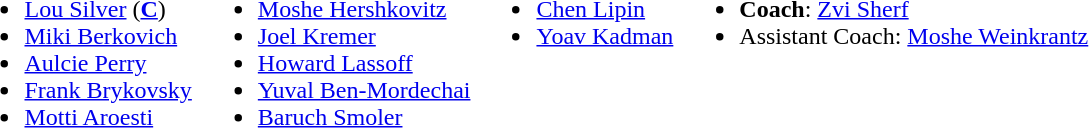<table>
<tr valign="top">
<td><br><ul><li>  <a href='#'>Lou Silver</a> (<strong><a href='#'>C</a></strong>)</li><li> <a href='#'>Miki Berkovich</a></li><li>  <a href='#'>Aulcie Perry</a></li><li> <a href='#'>Frank Brykovsky</a></li><li> <a href='#'>Motti Aroesti</a></li></ul></td>
<td><br><ul><li> <a href='#'>Moshe Hershkovitz</a></li><li> <a href='#'>Joel Kremer</a></li><li>  <a href='#'>Howard Lassoff</a></li><li> <a href='#'>Yuval Ben-Mordechai</a></li><li> <a href='#'>Baruch Smoler</a></li></ul></td>
<td><br><ul><li> <a href='#'>Chen Lipin</a></li><li> <a href='#'>Yoav Kadman</a></li></ul></td>
<td><br><ul><li><strong>Coach</strong>:  <a href='#'>Zvi Sherf</a></li><li>Assistant Coach:  <a href='#'>Moshe Weinkrantz</a></li></ul></td>
</tr>
</table>
